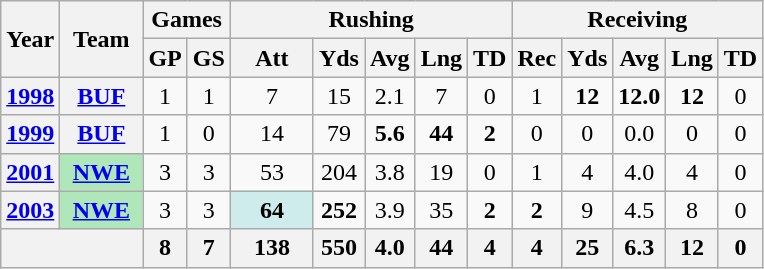<table class="wikitable" style="text-align:center;">
<tr>
<th rowspan="2">Year</th>
<th rowspan="2">Team</th>
<th colspan="2">Games</th>
<th colspan="5">Rushing</th>
<th colspan="5">Receiving</th>
</tr>
<tr>
<th>GP</th>
<th>GS</th>
<th>Att</th>
<th>Yds</th>
<th>Avg</th>
<th>Lng</th>
<th>TD</th>
<th>Rec</th>
<th>Yds</th>
<th>Avg</th>
<th>Lng</th>
<th>TD</th>
</tr>
<tr>
<th><a href='#'>1998</a></th>
<th><a href='#'>BUF</a></th>
<td>1</td>
<td>1</td>
<td>7</td>
<td>15</td>
<td>2.1</td>
<td>7</td>
<td>0</td>
<td>1</td>
<td><strong>12</strong></td>
<td><strong>12.0</strong></td>
<td><strong>12</strong></td>
<td>0</td>
</tr>
<tr>
<th><a href='#'>1999</a></th>
<th><a href='#'>BUF</a></th>
<td>1</td>
<td>0</td>
<td>14</td>
<td>79</td>
<td><strong>5.6</strong></td>
<td><strong>44</strong></td>
<td><strong>2</strong></td>
<td>0</td>
<td>0</td>
<td>0.0</td>
<td>0</td>
<td>0</td>
</tr>
<tr>
<th><a href='#'>2001</a></th>
<th style="background:#afe6ba; width:3em;"><a href='#'>NWE</a></th>
<td>3</td>
<td>3</td>
<td>53</td>
<td>204</td>
<td>3.8</td>
<td>19</td>
<td>0</td>
<td>1</td>
<td>4</td>
<td>4.0</td>
<td>4</td>
<td>0</td>
</tr>
<tr>
<th><a href='#'>2003</a></th>
<th style="background:#afe6ba; width:3em;"><a href='#'>NWE</a></th>
<td>3</td>
<td>3</td>
<td style="background:#cfecec; width:3em;"><strong>64</strong></td>
<td><strong>252</strong></td>
<td>3.9</td>
<td>35</td>
<td><strong>2</strong></td>
<td><strong>2</strong></td>
<td>9</td>
<td>4.5</td>
<td>8</td>
<td>0</td>
</tr>
<tr>
<th colspan="2"></th>
<th>8</th>
<th>7</th>
<th>138</th>
<th>550</th>
<th>4.0</th>
<th>44</th>
<th>4</th>
<th>4</th>
<th>25</th>
<th>6.3</th>
<th>12</th>
<th>0</th>
</tr>
</table>
